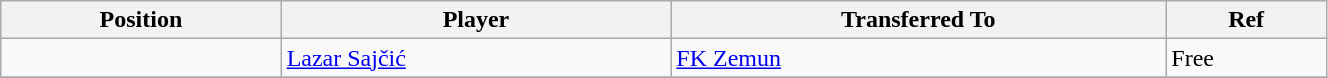<table class="wikitable sortable" style="width:70%; font-size:100%; text-align:left;">
<tr>
<th>Position</th>
<th>Player</th>
<th>Transferred To</th>
<th>Ref</th>
</tr>
<tr>
<td></td>
<td> <a href='#'>Lazar Sajčić</a></td>
<td> <a href='#'>FK Zemun</a></td>
<td>Free</td>
</tr>
<tr>
</tr>
</table>
